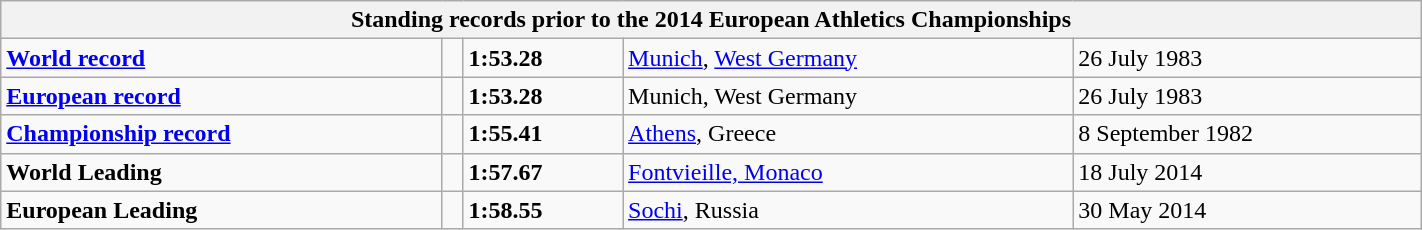<table class="wikitable" width=75%>
<tr>
<th colspan="5">Standing records prior to the 2014 European Athletics Championships</th>
</tr>
<tr>
<td><strong><a href='#'>World record</a></strong></td>
<td></td>
<td><strong>1:53.28</strong></td>
<td><a href='#'>Munich</a>, <a href='#'>West Germany</a></td>
<td>26 July 1983</td>
</tr>
<tr>
<td><strong><a href='#'>European record</a></strong></td>
<td></td>
<td><strong>1:53.28</strong></td>
<td>Munich, West Germany</td>
<td>26 July 1983</td>
</tr>
<tr>
<td><strong><a href='#'>Championship record</a></strong></td>
<td></td>
<td><strong>1:55.41</strong></td>
<td><a href='#'>Athens</a>, Greece</td>
<td>8 September 1982</td>
</tr>
<tr>
<td><strong>World Leading</strong></td>
<td></td>
<td><strong>1:57.67</strong></td>
<td><a href='#'>Fontvieille, Monaco</a></td>
<td>18 July 2014</td>
</tr>
<tr>
<td><strong>European Leading</strong></td>
<td></td>
<td><strong>1:58.55</strong></td>
<td><a href='#'>Sochi</a>, Russia</td>
<td>30 May 2014</td>
</tr>
</table>
